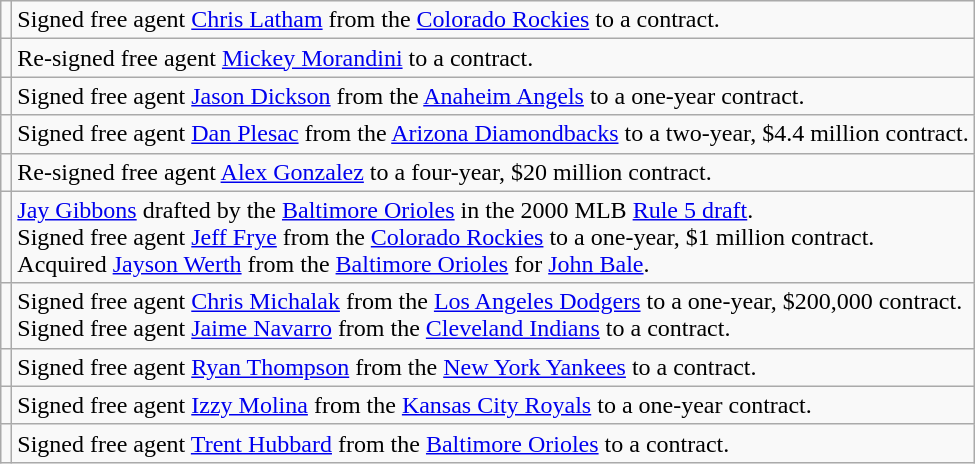<table class="wikitable">
<tr>
<td></td>
<td>Signed free agent <a href='#'>Chris Latham</a> from the <a href='#'>Colorado Rockies</a> to a contract.</td>
</tr>
<tr>
<td></td>
<td>Re-signed free agent <a href='#'>Mickey Morandini</a> to a contract.</td>
</tr>
<tr>
<td></td>
<td>Signed free agent <a href='#'>Jason Dickson</a> from the <a href='#'>Anaheim Angels</a> to a one-year contract.</td>
</tr>
<tr>
<td></td>
<td>Signed free agent <a href='#'>Dan Plesac</a> from the <a href='#'>Arizona Diamondbacks</a> to a two-year, $4.4 million contract.</td>
</tr>
<tr>
<td></td>
<td>Re-signed free agent <a href='#'>Alex Gonzalez</a> to a four-year, $20 million contract.</td>
</tr>
<tr>
<td></td>
<td><a href='#'>Jay Gibbons</a> drafted by the <a href='#'>Baltimore Orioles</a> in the 2000 MLB <a href='#'>Rule 5 draft</a>. <br>Signed free agent <a href='#'>Jeff Frye</a> from the <a href='#'>Colorado Rockies</a> to a one-year, $1 million contract. <br>Acquired <a href='#'>Jayson Werth</a> from the <a href='#'>Baltimore Orioles</a> for <a href='#'>John Bale</a>.</td>
</tr>
<tr>
<td></td>
<td>Signed free agent <a href='#'>Chris Michalak</a> from the <a href='#'>Los Angeles Dodgers</a> to a one-year, $200,000 contract. <br>Signed free agent <a href='#'>Jaime Navarro</a> from the <a href='#'>Cleveland Indians</a> to a contract.</td>
</tr>
<tr>
<td></td>
<td>Signed free agent <a href='#'>Ryan Thompson</a> from the <a href='#'>New York Yankees</a> to a contract.</td>
</tr>
<tr>
<td></td>
<td>Signed free agent <a href='#'>Izzy Molina</a> from the <a href='#'>Kansas City Royals</a> to a one-year contract.</td>
</tr>
<tr>
<td></td>
<td>Signed free agent <a href='#'>Trent Hubbard</a> from the <a href='#'>Baltimore Orioles</a> to a contract.</td>
</tr>
</table>
